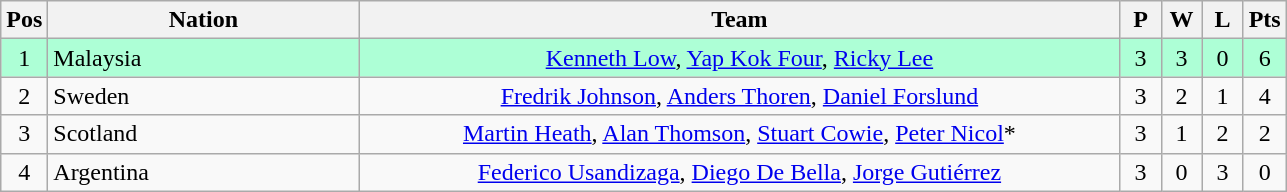<table class="wikitable" style="font-size: 100%">
<tr>
<th width=20>Pos</th>
<th width=200>Nation</th>
<th width=500>Team</th>
<th width=20>P</th>
<th width=20>W</th>
<th width=20>L</th>
<th width=20>Pts</th>
</tr>
<tr align=center style="background: #ADFFD6;">
<td>1</td>
<td align="left"> Malaysia</td>
<td><a href='#'>Kenneth Low</a>, <a href='#'>Yap Kok Four</a>, <a href='#'>Ricky Lee</a></td>
<td>3</td>
<td>3</td>
<td>0</td>
<td>6</td>
</tr>
<tr align=center>
<td>2</td>
<td align="left"> Sweden</td>
<td><a href='#'>Fredrik Johnson</a>, <a href='#'>Anders Thoren</a>, <a href='#'>Daniel Forslund</a></td>
<td>3</td>
<td>2</td>
<td>1</td>
<td>4</td>
</tr>
<tr align=center>
<td>3</td>
<td align="left"> Scotland</td>
<td><a href='#'>Martin Heath</a>, <a href='#'>Alan Thomson</a>, <a href='#'>Stuart Cowie</a>, <a href='#'>Peter Nicol</a>*</td>
<td>3</td>
<td>1</td>
<td>2</td>
<td>2</td>
</tr>
<tr align=center>
<td>4</td>
<td align="left"> Argentina</td>
<td><a href='#'>Federico Usandizaga</a>, <a href='#'>Diego De Bella</a>, <a href='#'>Jorge Gutiérrez</a></td>
<td>3</td>
<td>0</td>
<td>3</td>
<td>0</td>
</tr>
</table>
